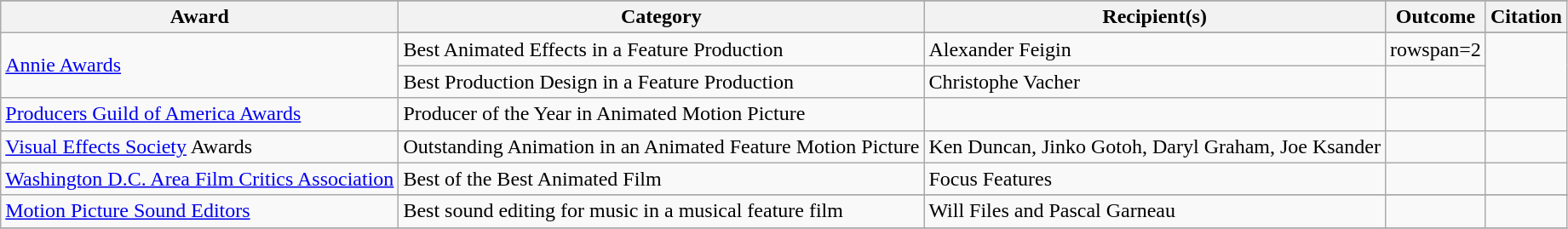<table class="wikitable">
<tr>
</tr>
<tr>
<th>Award</th>
<th>Category</th>
<th>Recipient(s)</th>
<th>Outcome</th>
<th>Citation</th>
</tr>
<tr>
<td rowspan=3><a href='#'>Annie Awards</a></td>
</tr>
<tr>
<td>Best Animated Effects in a Feature Production</td>
<td>Alexander Feigin</td>
<td>rowspan=2 </td>
<td rowspan=2></td>
</tr>
<tr>
<td>Best Production Design in a Feature Production</td>
<td>Christophe Vacher</td>
</tr>
<tr>
<td><a href='#'>Producers Guild of America Awards</a></td>
<td>Producer of the Year in Animated Motion Picture</td>
<td></td>
<td></td>
<td></td>
</tr>
<tr>
<td><a href='#'>Visual Effects Society</a> Awards</td>
<td>Outstanding Animation in an Animated Feature Motion Picture</td>
<td>Ken Duncan, Jinko Gotoh, Daryl Graham, Joe Ksander</td>
<td></td>
<td></td>
</tr>
<tr>
<td><a href='#'>Washington D.C. Area Film Critics Association</a></td>
<td>Best of the Best Animated Film</td>
<td>Focus Features</td>
<td></td>
<td></td>
</tr>
<tr>
<td rowspan=2><a href='#'>Motion Picture Sound Editors</a></td>
</tr>
<tr>
<td>Best sound editing for music in a musical feature film</td>
<td>Will Files and Pascal Garneau</td>
<td></td>
<td></td>
</tr>
<tr>
</tr>
</table>
